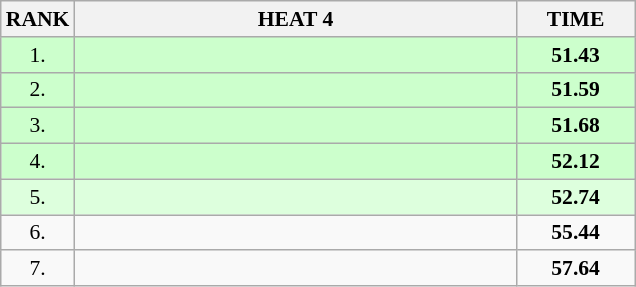<table class="wikitable" style="border-collapse: collapse; font-size: 90%;">
<tr>
<th>RANK</th>
<th style="width: 20em">HEAT 4</th>
<th style="width: 5em">TIME</th>
</tr>
<tr style="background:#ccffcc;">
<td align="center">1.</td>
<td></td>
<td align="center"><strong>51.43</strong></td>
</tr>
<tr style="background:#ccffcc;">
<td align="center">2.</td>
<td></td>
<td align="center"><strong>51.59</strong></td>
</tr>
<tr style="background:#ccffcc;">
<td align="center">3.</td>
<td></td>
<td align="center"><strong>51.68</strong></td>
</tr>
<tr style="background:#ccffcc;">
<td align="center">4.</td>
<td></td>
<td align="center"><strong>52.12</strong></td>
</tr>
<tr style="background:#ddffdd;">
<td align="center">5.</td>
<td></td>
<td align="center"><strong>52.74</strong></td>
</tr>
<tr>
<td align="center">6.</td>
<td></td>
<td align="center"><strong>55.44</strong></td>
</tr>
<tr>
<td align="center">7.</td>
<td></td>
<td align="center"><strong>57.64</strong></td>
</tr>
</table>
